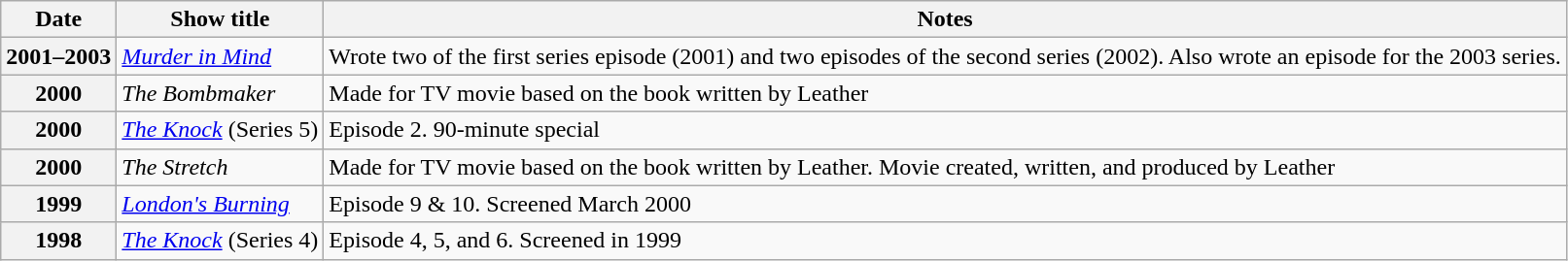<table class="wikitable plainrowheaders sortable">
<tr>
<th scope="col">Date</th>
<th scope="col">Show title</th>
<th scope="col" class="unsortable">Notes</th>
</tr>
<tr>
<th scope="row">2001–2003</th>
<td><em><a href='#'>Murder in Mind</a></em></td>
<td>Wrote two of the first series episode (2001) and two episodes of the second series (2002). Also wrote an episode for the 2003 series.</td>
</tr>
<tr>
<th scope="row">2000</th>
<td><em>The Bombmaker</em></td>
<td>Made for TV movie based on the book written by Leather</td>
</tr>
<tr>
<th scope="row">2000</th>
<td><em><a href='#'>The Knock</a></em> (Series 5)</td>
<td>Episode 2. 90-minute special</td>
</tr>
<tr>
<th scope="row">2000</th>
<td><em>The Stretch</em></td>
<td>Made for TV movie based on the book written by Leather. Movie created, written, and produced by Leather</td>
</tr>
<tr>
<th scope="row">1999</th>
<td><em><a href='#'>London's Burning</a></em></td>
<td>Episode 9 & 10. Screened March 2000</td>
</tr>
<tr>
<th scope="row">1998</th>
<td><em><a href='#'>The Knock</a></em> (Series 4)</td>
<td>Episode 4, 5, and 6. Screened in 1999</td>
</tr>
</table>
